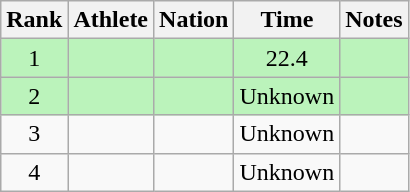<table class="wikitable sortable" style="text-align:center">
<tr>
<th>Rank</th>
<th>Athlete</th>
<th>Nation</th>
<th>Time</th>
<th>Notes</th>
</tr>
<tr style="background:#bbf3bb;">
<td>1</td>
<td align=left></td>
<td align=left></td>
<td>22.4</td>
<td></td>
</tr>
<tr style="background:#bbf3bb;">
<td>2</td>
<td align=left></td>
<td align=left></td>
<td>Unknown</td>
<td></td>
</tr>
<tr>
<td>3</td>
<td align=left></td>
<td align=left></td>
<td>Unknown</td>
<td></td>
</tr>
<tr>
<td>4</td>
<td align=left></td>
<td align=left></td>
<td>Unknown</td>
<td></td>
</tr>
</table>
